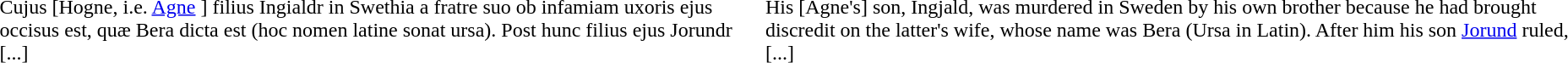<table>
<tr>
<td><br>Cujus [Hogne, i.e. <a href='#'>Agne</a> ] filius Ingialdr in Swethia a fratre suo ob infamiam uxoris ejus occisus est, quæ Bera dicta est (hoc nomen latine sonat ursa). Post hunc filius ejus Jorundr [...]</td>
<td><br>His [Agne's] son, Ingjald, was murdered in Sweden by his own brother because he had brought discredit on the latter's wife, whose name was Bera (Ursa in Latin). After him his son <a href='#'>Jorund</a> ruled, [...]</td>
<td></td>
</tr>
</table>
